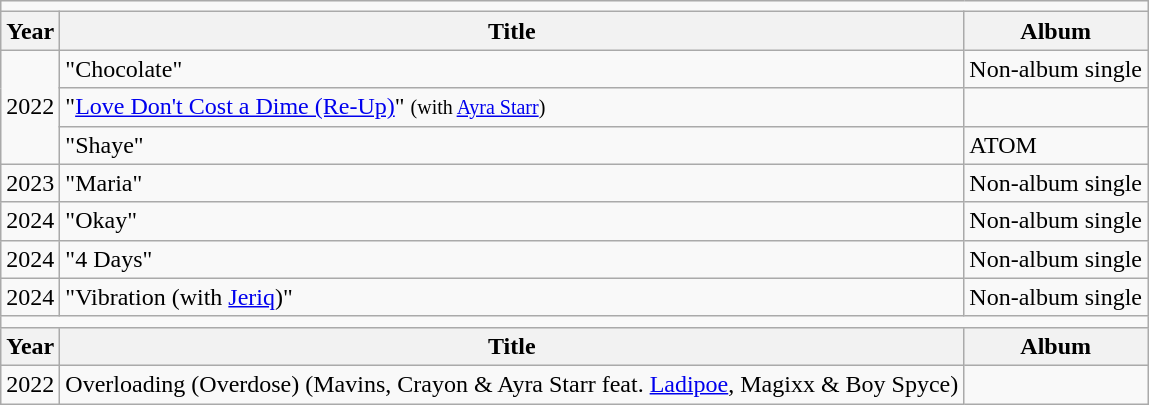<table class="wikitable sortable">
<tr>
<td colspan="3" style="font-size:100%"></td>
</tr>
<tr>
<th>Year</th>
<th>Title</th>
<th>Album</th>
</tr>
<tr>
<td rowspan="3">2022</td>
<td>"Chocolate"</td>
<td>Non-album single</td>
</tr>
<tr>
<td>"<a href='#'>Love Don't Cost a Dime (Re-Up)</a>" <small>(with <a href='#'>Ayra Starr</a>)</small></td>
<td></td>
</tr>
<tr>
<td>"Shaye"</td>
<td>ATOM</td>
</tr>
<tr>
<td>2023</td>
<td>"Maria" </td>
<td>Non-album single</td>
</tr>
<tr>
<td>2024</td>
<td>"Okay"</td>
<td>Non-album single</td>
</tr>
<tr>
<td>2024</td>
<td>"4 Days"</td>
<td>Non-album single</td>
</tr>
<tr>
<td>2024</td>
<td>"Vibration (with <a href='#'>Jeriq</a>)"</td>
<td>Non-album single</td>
</tr>
<tr>
<td colspan="3" style="font-size:100%"></td>
</tr>
<tr>
<th>Year</th>
<th>Title</th>
<th>Album</th>
</tr>
<tr>
<td>2022</td>
<td>Overloading (Overdose) (Mavins, Crayon & Ayra Starr feat. <a href='#'>Ladipoe</a>, Magixx & Boy Spyce)</td>
<td></td>
</tr>
</table>
